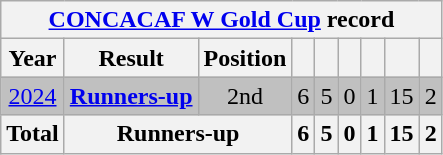<table class="wikitable"  style="text-align:center;">
<tr>
<th colspan=9><a href='#'>CONCACAF W Gold Cup</a> record</th>
</tr>
<tr>
<th>Year</th>
<th>Result</th>
<th>Position</th>
<th></th>
<th></th>
<th></th>
<th></th>
<th></th>
<th></th>
</tr>
<tr bgcolor=silver>
<td> <a href='#'>2024</a></td>
<td><strong><a href='#'>Runners-up</a></strong></td>
<td>2nd</td>
<td>6</td>
<td>5</td>
<td>0</td>
<td>1</td>
<td>15</td>
<td>2</td>
</tr>
<tr>
<th>Total</th>
<th colspan=2>Runners-up</th>
<th>6</th>
<th>5</th>
<th>0</th>
<th>1</th>
<th>15</th>
<th>2</th>
</tr>
</table>
